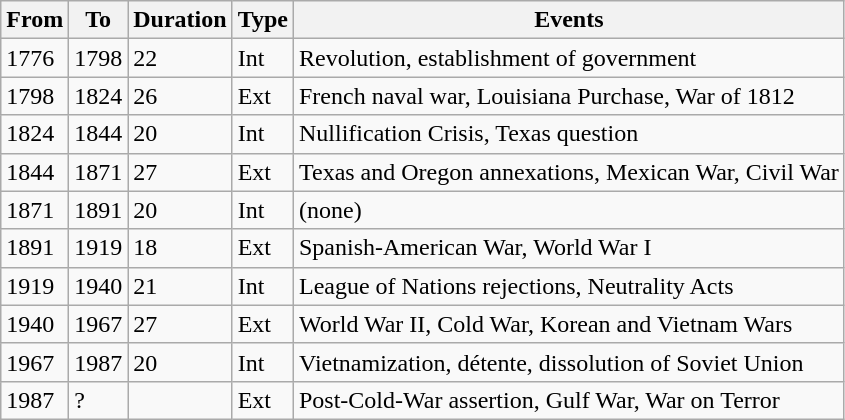<table class="wikitable">
<tr>
<th>From</th>
<th>To</th>
<th>Duration</th>
<th>Type</th>
<th>Events</th>
</tr>
<tr>
<td>1776</td>
<td>1798</td>
<td>22</td>
<td>Int</td>
<td>Revolution, establishment of government</td>
</tr>
<tr>
<td>1798</td>
<td>1824</td>
<td>26</td>
<td>Ext</td>
<td>French naval war, Louisiana Purchase, War of 1812</td>
</tr>
<tr>
<td>1824</td>
<td>1844</td>
<td>20</td>
<td>Int</td>
<td>Nullification Crisis, Texas question</td>
</tr>
<tr>
<td>1844</td>
<td>1871</td>
<td>27</td>
<td>Ext</td>
<td>Texas and Oregon annexations, Mexican War, Civil War</td>
</tr>
<tr>
<td>1871</td>
<td>1891</td>
<td>20</td>
<td>Int</td>
<td>(none)</td>
</tr>
<tr>
<td>1891</td>
<td>1919</td>
<td>18</td>
<td>Ext</td>
<td>Spanish-American War, World War I</td>
</tr>
<tr>
<td>1919</td>
<td>1940</td>
<td>21</td>
<td>Int</td>
<td>League of Nations rejections, Neutrality Acts</td>
</tr>
<tr>
<td>1940</td>
<td>1967</td>
<td>27</td>
<td>Ext</td>
<td>World War II, Cold War, Korean and Vietnam Wars</td>
</tr>
<tr>
<td>1967</td>
<td>1987</td>
<td>20</td>
<td>Int</td>
<td>Vietnamization, détente, dissolution of Soviet Union</td>
</tr>
<tr>
<td>1987</td>
<td>?</td>
<td></td>
<td>Ext</td>
<td>Post-Cold-War assertion, Gulf War, War on Terror</td>
</tr>
</table>
